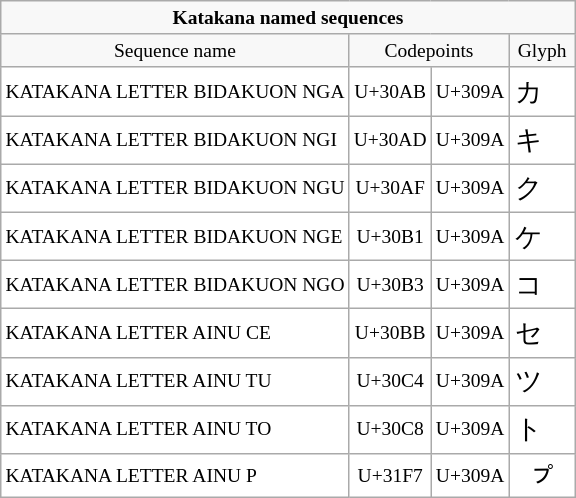<table class="wikitable nounderlines" style="border-collapse:collapse;background:#FFFFFF;font-size:large;text-align:center">
<tr>
<td colspan="17" style="background:#F8F8F8;font-size:small"><strong>Katakana named sequences</strong><br></td>
</tr>
<tr style="background:#F8F8F8;font-size:small">
<td>Sequence name</td>
<td colspan="2" style="width:20pt">Codepoints</td>
<td style="width:20pt">Glyph</td>
</tr>
<tr>
<td style="text-align:left;font-size:small;">KATAKANA LETTER BIDAKUON NGA</td>
<td style="font-size:small;">U+30AB</td>
<td style="font-size:small;">U+309A</td>
<td>カ゚</td>
</tr>
<tr>
<td style="text-align:left;font-size:small;">KATAKANA LETTER BIDAKUON NGI</td>
<td style="font-size:small;">U+30AD</td>
<td style="font-size:small;">U+309A</td>
<td>キ゚</td>
</tr>
<tr>
<td style="text-align:left;font-size:small;">KATAKANA LETTER BIDAKUON NGU</td>
<td style="font-size:small;">U+30AF</td>
<td style="font-size:small;">U+309A</td>
<td>ク゚</td>
</tr>
<tr>
<td style="text-align:left;font-size:small;">KATAKANA LETTER BIDAKUON NGE</td>
<td style="font-size:small;">U+30B1</td>
<td style="font-size:small;">U+309A</td>
<td>ケ゚</td>
</tr>
<tr>
<td style="text-align:left;font-size:small;">KATAKANA LETTER BIDAKUON NGO</td>
<td style="font-size:small;">U+30B3</td>
<td style="font-size:small;">U+309A</td>
<td>コ゚</td>
</tr>
<tr>
<td style="text-align:left;font-size:small;">KATAKANA LETTER AINU CE</td>
<td style="font-size:small;">U+30BB</td>
<td style="font-size:small;">U+309A</td>
<td>セ゚</td>
</tr>
<tr>
<td style="text-align:left;font-size:small;">KATAKANA LETTER AINU TU</td>
<td style="font-size:small;">U+30C4</td>
<td style="font-size:small;">U+309A</td>
<td>ツ゚</td>
</tr>
<tr>
<td style="text-align:left;font-size:small;">KATAKANA LETTER AINU TO</td>
<td style="font-size:small;">U+30C8</td>
<td style="font-size:small;">U+309A</td>
<td>ト゚</td>
</tr>
<tr>
<td style="text-align:left;font-size:small;">KATAKANA LETTER AINU P</td>
<td style="font-size:small;">U+31F7</td>
<td style="font-size:small;">U+309A</td>
<td>ㇷ゚</td>
</tr>
</table>
